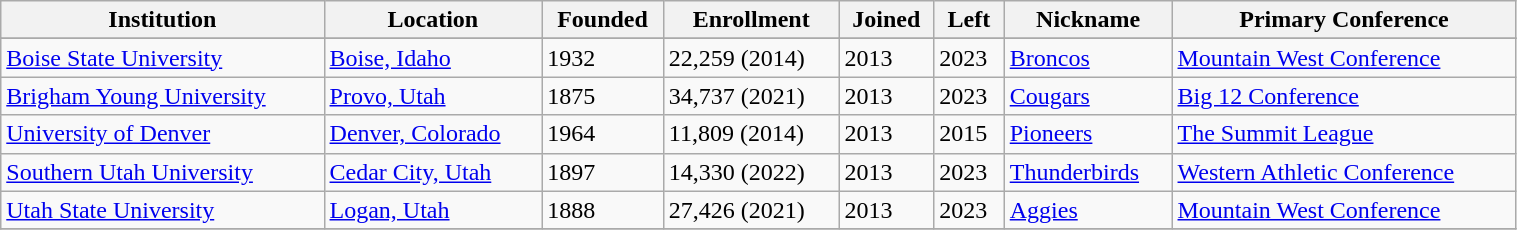<table class="wikitable" style="width:80%;">
<tr>
<th>Institution</th>
<th>Location</th>
<th>Founded</th>
<th>Enrollment</th>
<th>Joined</th>
<th>Left</th>
<th>Nickname</th>
<th>Primary Conference</th>
</tr>
<tr>
</tr>
<tr>
<td><a href='#'>Boise State University</a></td>
<td><a href='#'>Boise, Idaho</a></td>
<td>1932</td>
<td>22,259 (2014)</td>
<td>2013</td>
<td>2023</td>
<td><a href='#'>Broncos</a></td>
<td><a href='#'>Mountain West Conference</a></td>
</tr>
<tr>
<td><a href='#'>Brigham Young University</a></td>
<td><a href='#'>Provo, Utah</a></td>
<td>1875</td>
<td>34,737 (2021)</td>
<td>2013</td>
<td>2023</td>
<td><a href='#'>Cougars</a></td>
<td><a href='#'>Big 12 Conference</a></td>
</tr>
<tr>
<td><a href='#'>University of Denver</a></td>
<td><a href='#'>Denver, Colorado</a></td>
<td>1964</td>
<td>11,809 (2014)</td>
<td>2013</td>
<td>2015</td>
<td><a href='#'>Pioneers</a></td>
<td><a href='#'>The Summit League</a></td>
</tr>
<tr>
<td><a href='#'>Southern Utah University</a></td>
<td><a href='#'>Cedar City, Utah</a></td>
<td>1897</td>
<td>14,330 (2022)</td>
<td>2013</td>
<td>2023</td>
<td><a href='#'>Thunderbirds</a></td>
<td><a href='#'>Western Athletic Conference</a></td>
</tr>
<tr>
<td><a href='#'>Utah State University</a></td>
<td><a href='#'>Logan, Utah</a></td>
<td>1888</td>
<td>27,426 (2021)</td>
<td>2013</td>
<td>2023</td>
<td><a href='#'>Aggies</a></td>
<td><a href='#'>Mountain West Conference</a></td>
</tr>
<tr>
</tr>
</table>
